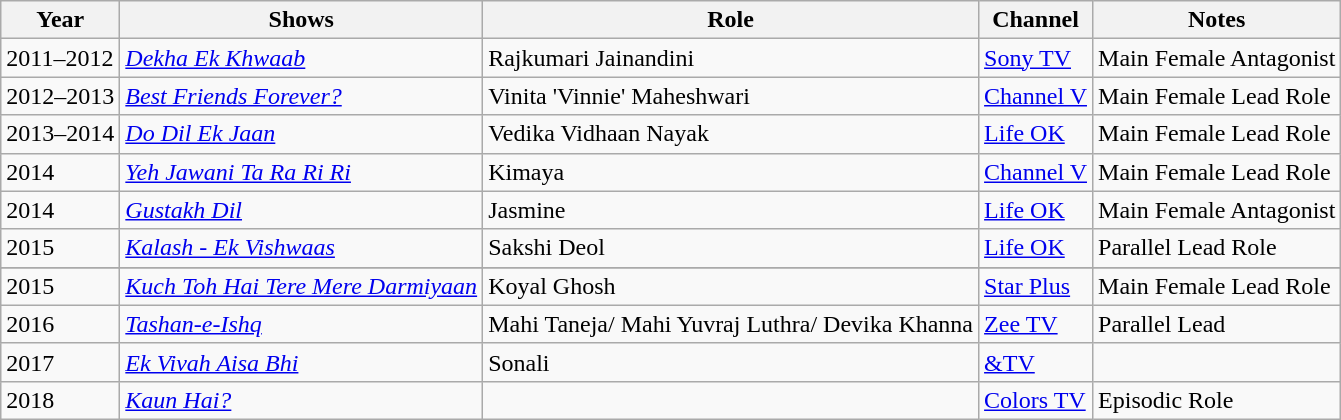<table class="wikitable sortable">
<tr>
<th>Year</th>
<th>Shows</th>
<th>Role</th>
<th>Channel</th>
<th>Notes</th>
</tr>
<tr>
<td>2011–2012</td>
<td><em><a href='#'>Dekha Ek Khwaab</a></em></td>
<td>Rajkumari Jainandini</td>
<td><a href='#'>Sony TV</a></td>
<td>Main Female Antagonist</td>
</tr>
<tr>
<td>2012–2013</td>
<td><em><a href='#'>Best Friends Forever?</a></em></td>
<td>Vinita 'Vinnie' Maheshwari</td>
<td><a href='#'>Channel V</a></td>
<td>Main Female Lead Role</td>
</tr>
<tr>
<td>2013–2014</td>
<td><em><a href='#'>Do Dil Ek Jaan</a></em></td>
<td>Vedika Vidhaan Nayak</td>
<td><a href='#'>Life OK</a></td>
<td>Main Female Lead Role</td>
</tr>
<tr>
<td>2014</td>
<td><em><a href='#'>Yeh Jawani Ta Ra Ri Ri</a></em></td>
<td>Kimaya</td>
<td><a href='#'>Channel V</a></td>
<td>Main Female Lead Role</td>
</tr>
<tr>
<td>2014</td>
<td><em><a href='#'>Gustakh Dil</a></em></td>
<td>Jasmine</td>
<td><a href='#'>Life OK</a></td>
<td>Main Female Antagonist</td>
</tr>
<tr>
<td>2015</td>
<td><em><a href='#'>Kalash - Ek Vishwaas</a></em></td>
<td>Sakshi Deol</td>
<td><a href='#'>Life OK</a></td>
<td>Parallel Lead Role</td>
</tr>
<tr>
</tr>
<tr>
<td>2015</td>
<td><em><a href='#'>Kuch Toh Hai Tere Mere Darmiyaan</a></em></td>
<td>Koyal Ghosh</td>
<td><a href='#'>Star Plus</a></td>
<td>Main Female Lead Role</td>
</tr>
<tr>
<td>2016</td>
<td><em><a href='#'>Tashan-e-Ishq</a></em></td>
<td>Mahi Taneja/ Mahi Yuvraj Luthra/ Devika Khanna</td>
<td><a href='#'>Zee TV</a></td>
<td>Parallel Lead</td>
</tr>
<tr>
<td>2017</td>
<td><em><a href='#'>Ek Vivah Aisa Bhi</a></em></td>
<td>Sonali</td>
<td><a href='#'>&TV</a></td>
</tr>
<tr>
<td>2018</td>
<td><em><a href='#'>Kaun Hai?</a></em></td>
<td></td>
<td><a href='#'>Colors TV</a></td>
<td>Episodic Role</td>
</tr>
</table>
